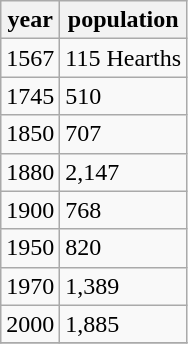<table class="wikitable">
<tr>
<th>year</th>
<th>population</th>
</tr>
<tr>
<td>1567</td>
<td>115 Hearths</td>
</tr>
<tr>
<td>1745</td>
<td>510</td>
</tr>
<tr>
<td>1850</td>
<td>707</td>
</tr>
<tr>
<td>1880</td>
<td>2,147</td>
</tr>
<tr>
<td>1900</td>
<td>768</td>
</tr>
<tr>
<td>1950</td>
<td>820</td>
</tr>
<tr>
<td>1970</td>
<td>1,389</td>
</tr>
<tr>
<td>2000</td>
<td>1,885</td>
</tr>
<tr>
</tr>
</table>
